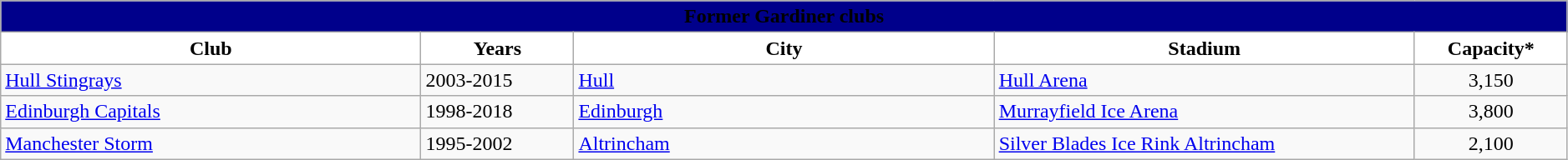<table class="wikitable" style="width: 99%">
<tr>
<td style="background:darkblue; text-align:center;" colspan="9"><strong><span>Former Gardiner clubs</span></strong></td>
</tr>
<tr>
<th style="background:white; width:22%">Club</th>
<th style="background:white; width:8%">Years</th>
<th style="background:white; width:22%">City</th>
<th style="background:white; width:22%">Stadium</th>
<th style="background:white; width:8%">Capacity*</th>
</tr>
<tr>
<td><a href='#'>Hull Stingrays</a></td>
<td>2003-2015</td>
<td> <a href='#'>Hull</a></td>
<td><a href='#'>Hull Arena</a></td>
<td align=center>3,150</td>
</tr>
<tr align=left>
<td><a href='#'>Edinburgh Capitals</a></td>
<td>1998-2018</td>
<td> <a href='#'>Edinburgh</a></td>
<td><a href='#'>Murrayfield Ice Arena</a></td>
<td align=center>3,800</td>
</tr>
<tr align=left>
<td><a href='#'>Manchester Storm</a></td>
<td>1995-2002</td>
<td> <a href='#'>Altrincham</a></td>
<td><a href='#'>Silver Blades Ice Rink Altrincham</a></td>
<td align=center>2,100</td>
</tr>
</table>
